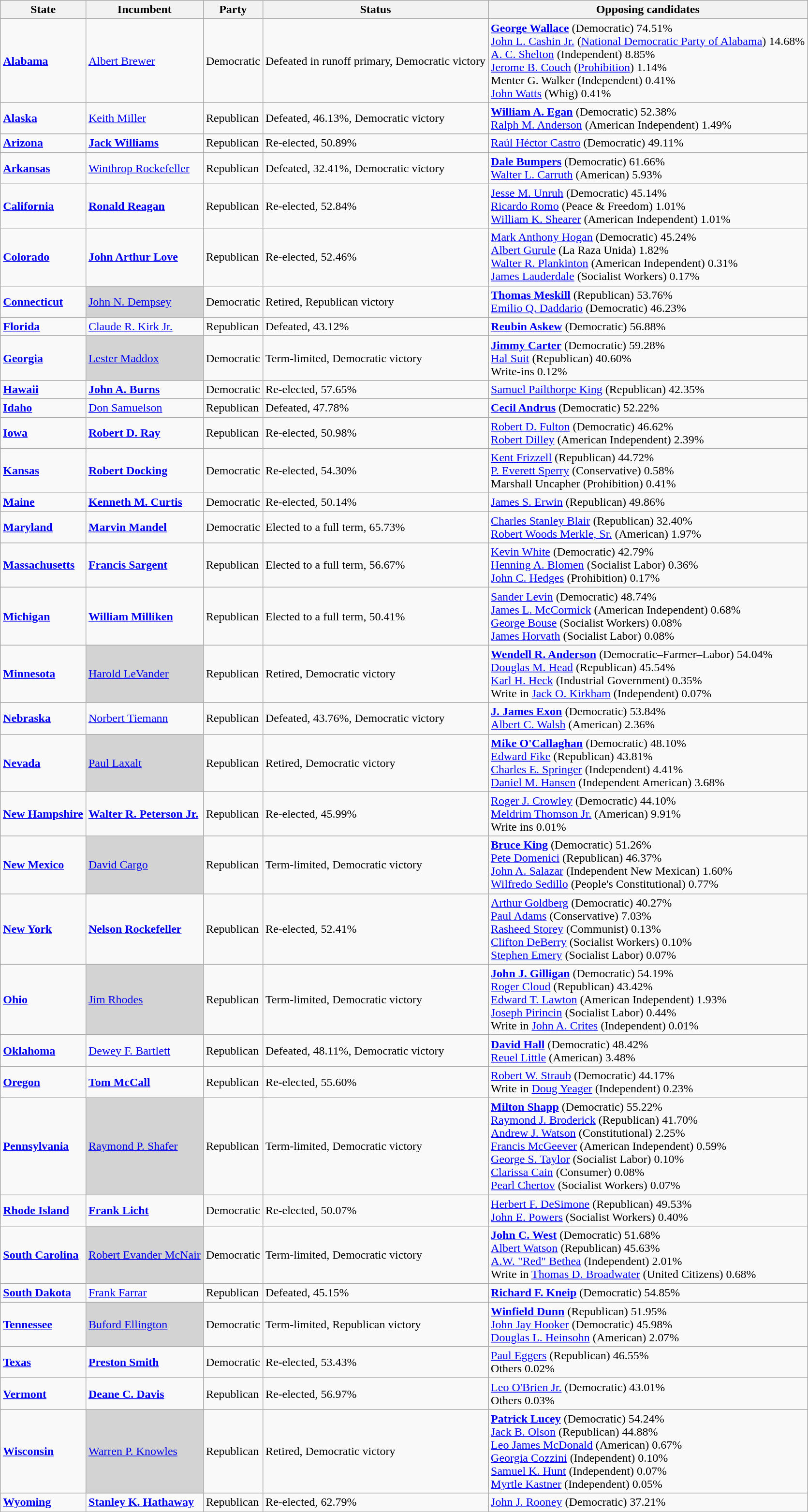<table class="wikitable">
<tr>
<th>State</th>
<th>Incumbent</th>
<th>Party</th>
<th>Status</th>
<th>Opposing candidates</th>
</tr>
<tr>
<td><strong><a href='#'>Alabama</a></strong></td>
<td><a href='#'>Albert Brewer</a></td>
<td>Democratic</td>
<td>Defeated in runoff primary, Democratic victory</td>
<td><strong><a href='#'>George Wallace</a></strong> (Democratic) 74.51%<br><a href='#'>John L. Cashin Jr.</a> (<a href='#'>National Democratic Party of Alabama</a>) 14.68%<br><a href='#'>A. C. Shelton</a> (Independent) 8.85%<br> <a href='#'>Jerome B. Couch</a> (<a href='#'>Prohibition</a>) 1.14%<br>Menter G. Walker (Independent) 0.41%<br><a href='#'>John Watts</a> (Whig) 0.41%</td>
</tr>
<tr>
<td><strong><a href='#'>Alaska</a></strong></td>
<td><a href='#'>Keith Miller</a></td>
<td>Republican</td>
<td>Defeated, 46.13%, Democratic victory</td>
<td><strong><a href='#'>William A. Egan</a></strong> (Democratic) 52.38%<br> <a href='#'>Ralph M. Anderson</a> (American Independent) 1.49%</td>
</tr>
<tr>
<td><strong><a href='#'>Arizona</a></strong></td>
<td><strong><a href='#'>Jack Williams</a></strong></td>
<td>Republican</td>
<td>Re-elected, 50.89%</td>
<td><a href='#'>Raúl Héctor Castro</a> (Democratic) 49.11%</td>
</tr>
<tr>
<td><strong><a href='#'>Arkansas</a></strong></td>
<td><a href='#'>Winthrop Rockefeller</a></td>
<td>Republican</td>
<td>Defeated, 32.41%, Democratic victory</td>
<td><strong><a href='#'>Dale Bumpers</a></strong> (Democratic) 61.66%<br><a href='#'>Walter L. Carruth</a> (American) 5.93%</td>
</tr>
<tr>
<td><strong><a href='#'>California</a></strong></td>
<td><strong><a href='#'>Ronald Reagan</a></strong></td>
<td>Republican</td>
<td>Re-elected, 52.84%</td>
<td><a href='#'>Jesse M. Unruh</a> (Democratic) 45.14%<br> <a href='#'>Ricardo Romo</a> (Peace & Freedom) 1.01%<br><a href='#'>William K. Shearer</a> (American Independent) 1.01%</td>
</tr>
<tr>
<td><strong><a href='#'>Colorado</a></strong></td>
<td><strong><a href='#'>John Arthur Love</a></strong></td>
<td>Republican</td>
<td>Re-elected, 52.46%</td>
<td><a href='#'>Mark Anthony Hogan</a> (Democratic) 45.24%<br> <a href='#'>Albert Gurule</a> (La Raza Unida) 1.82%<br> <a href='#'>Walter R. Plankinton</a> (American Independent) 0.31%<br> <a href='#'>James Lauderdale</a> (Socialist Workers) 0.17%</td>
</tr>
<tr>
<td><strong><a href='#'>Connecticut</a></strong></td>
<td bgcolor="lightgrey"><a href='#'>John N. Dempsey</a></td>
<td>Democratic</td>
<td>Retired, Republican victory</td>
<td><strong><a href='#'>Thomas Meskill</a></strong> (Republican) 53.76%<br> <a href='#'>Emilio Q. Daddario</a> (Democratic) 46.23%</td>
</tr>
<tr>
<td><strong><a href='#'>Florida</a></strong></td>
<td><a href='#'>Claude R. Kirk Jr.</a></td>
<td>Republican</td>
<td>Defeated, 43.12%</td>
<td><strong><a href='#'>Reubin Askew</a></strong> (Democratic) 56.88%</td>
</tr>
<tr>
<td><strong><a href='#'>Georgia</a></strong></td>
<td bgcolor="lightgrey"><a href='#'>Lester Maddox</a></td>
<td>Democratic</td>
<td>Term-limited, Democratic victory</td>
<td><strong><a href='#'>Jimmy Carter</a></strong> (Democratic) 59.28%<br> <a href='#'>Hal Suit</a> (Republican) 40.60%<br> Write-ins 0.12%</td>
</tr>
<tr>
<td><strong><a href='#'>Hawaii</a></strong></td>
<td><strong><a href='#'>John A. Burns</a></strong></td>
<td>Democratic</td>
<td>Re-elected, 57.65%</td>
<td><a href='#'>Samuel Pailthorpe King</a> (Republican) 42.35%</td>
</tr>
<tr>
<td><strong><a href='#'>Idaho</a></strong></td>
<td><a href='#'>Don Samuelson</a></td>
<td>Republican</td>
<td>Defeated, 47.78%</td>
<td><strong><a href='#'>Cecil Andrus</a></strong> (Democratic) 52.22%</td>
</tr>
<tr>
<td><strong><a href='#'>Iowa</a></strong></td>
<td><strong><a href='#'>Robert D. Ray</a></strong></td>
<td>Republican</td>
<td>Re-elected, 50.98%</td>
<td><a href='#'>Robert D. Fulton</a> (Democratic) 46.62%<br> <a href='#'>Robert Dilley</a> (American Independent) 2.39%</td>
</tr>
<tr>
<td><strong><a href='#'>Kansas</a></strong></td>
<td><strong><a href='#'>Robert Docking</a></strong></td>
<td>Democratic</td>
<td>Re-elected, 54.30%</td>
<td><a href='#'>Kent Frizzell</a> (Republican) 44.72%<br> <a href='#'>P. Everett Sperry</a> (Conservative) 0.58%<br> Marshall Uncapher (Prohibition) 0.41%</td>
</tr>
<tr>
<td><strong><a href='#'>Maine</a></strong></td>
<td><strong><a href='#'>Kenneth M. Curtis</a></strong></td>
<td>Democratic</td>
<td>Re-elected, 50.14%</td>
<td><a href='#'>James S. Erwin</a> (Republican) 49.86%</td>
</tr>
<tr>
<td><strong><a href='#'>Maryland</a></strong></td>
<td><strong><a href='#'>Marvin Mandel</a></strong></td>
<td>Democratic</td>
<td>Elected to a full term, 65.73%</td>
<td><a href='#'>Charles Stanley Blair</a> (Republican) 32.40%<br> <a href='#'>Robert Woods Merkle, Sr.</a> (American) 1.97%</td>
</tr>
<tr>
<td><strong><a href='#'>Massachusetts</a></strong></td>
<td><strong><a href='#'>Francis Sargent</a></strong></td>
<td>Republican</td>
<td>Elected to a full term, 56.67%</td>
<td><a href='#'>Kevin White</a> (Democratic) 42.79%<br> <a href='#'>Henning A. Blomen</a> (Socialist Labor) 0.36%<br> <a href='#'>John C. Hedges</a> (Prohibition) 0.17%</td>
</tr>
<tr>
<td><strong><a href='#'>Michigan</a></strong></td>
<td><strong><a href='#'>William Milliken</a></strong></td>
<td>Republican</td>
<td>Elected to a full term, 50.41%</td>
<td><a href='#'>Sander Levin</a> (Democratic) 48.74%<br> <a href='#'>James L. McCormick</a> (American Independent) 0.68%<br> <a href='#'>George Bouse</a> (Socialist Workers) 0.08%<br> <a href='#'>James Horvath</a> (Socialist Labor) 0.08%</td>
</tr>
<tr>
<td><strong><a href='#'>Minnesota</a></strong></td>
<td bgcolor="lightgrey"><a href='#'>Harold LeVander</a></td>
<td>Republican</td>
<td>Retired, Democratic victory</td>
<td><strong><a href='#'>Wendell R. Anderson</a></strong> (Democratic–Farmer–Labor) 54.04%<br> <a href='#'>Douglas M. Head</a> (Republican) 45.54%<br> <a href='#'>Karl H. Heck</a> (Industrial Government) 0.35%<br> Write in <a href='#'>Jack O. Kirkham</a> (Independent) 0.07%</td>
</tr>
<tr>
<td><strong><a href='#'>Nebraska</a></strong></td>
<td><a href='#'>Norbert Tiemann</a></td>
<td>Republican</td>
<td>Defeated, 43.76%, Democratic victory</td>
<td><strong><a href='#'>J. James Exon</a></strong> (Democratic) 53.84%<br> <a href='#'>Albert C. Walsh</a> (American) 2.36%</td>
</tr>
<tr>
<td><strong><a href='#'>Nevada</a></strong></td>
<td bgcolor="lightgrey"><a href='#'>Paul Laxalt</a></td>
<td>Republican</td>
<td>Retired, Democratic victory</td>
<td><strong><a href='#'>Mike O'Callaghan</a></strong> (Democratic) 48.10%<br> <a href='#'>Edward Fike</a> (Republican) 43.81%<br> <a href='#'>Charles E. Springer</a> (Independent) 4.41%<br> <a href='#'>Daniel M. Hansen</a> (Independent American) 3.68%</td>
</tr>
<tr>
<td><strong><a href='#'>New Hampshire</a></strong></td>
<td><strong><a href='#'>Walter R. Peterson Jr.</a></strong></td>
<td>Republican</td>
<td>Re-elected, 45.99%</td>
<td><a href='#'>Roger J. Crowley</a> (Democratic) 44.10%<br> <a href='#'>Meldrim Thomson Jr.</a> (American) 9.91%<br> Write ins 0.01%</td>
</tr>
<tr>
<td><strong><a href='#'>New Mexico</a></strong></td>
<td bgcolor="lightgrey"><a href='#'>David Cargo</a></td>
<td>Republican</td>
<td>Term-limited, Democratic victory</td>
<td><strong><a href='#'>Bruce King</a></strong> (Democratic) 51.26%<br> <a href='#'>Pete Domenici</a> (Republican) 46.37%<br> <a href='#'>John A. Salazar</a> (Independent New Mexican) 1.60%<br> <a href='#'>Wilfredo Sedillo</a> (People's Constitutional) 0.77%</td>
</tr>
<tr>
<td><strong><a href='#'>New York</a></strong></td>
<td><strong><a href='#'>Nelson Rockefeller</a></strong></td>
<td>Republican</td>
<td>Re-elected, 52.41%</td>
<td><a href='#'>Arthur Goldberg</a> (Democratic) 40.27%<br> <a href='#'>Paul Adams</a> (Conservative) 7.03%<br> <a href='#'>Rasheed Storey</a> (Communist) 0.13%<br> <a href='#'>Clifton DeBerry</a> (Socialist Workers) 0.10%<br> <a href='#'>Stephen Emery</a> (Socialist Labor) 0.07%</td>
</tr>
<tr>
<td><strong><a href='#'>Ohio</a></strong></td>
<td bgcolor="lightgrey"><a href='#'>Jim Rhodes</a></td>
<td>Republican</td>
<td>Term-limited, Democratic victory</td>
<td><strong><a href='#'>John J. Gilligan</a></strong> (Democratic) 54.19%<br> <a href='#'>Roger Cloud</a> (Republican) 43.42%<br> <a href='#'>Edward T. Lawton</a> (American Independent) 1.93%<br> <a href='#'>Joseph Pirincin</a> (Socialist Labor) 0.44%<br> Write in <a href='#'>John A. Crites</a> (Independent) 0.01%</td>
</tr>
<tr>
<td><strong><a href='#'>Oklahoma</a></strong></td>
<td><a href='#'>Dewey F. Bartlett</a></td>
<td>Republican</td>
<td>Defeated, 48.11%, Democratic victory</td>
<td><strong><a href='#'>David Hall</a></strong> (Democratic) 48.42%<br> <a href='#'>Reuel Little</a> (American) 3.48%</td>
</tr>
<tr>
<td><strong><a href='#'>Oregon</a></strong></td>
<td><strong><a href='#'>Tom McCall</a></strong></td>
<td>Republican</td>
<td>Re-elected, 55.60%</td>
<td><a href='#'>Robert W. Straub</a> (Democratic) 44.17%<br> Write in <a href='#'>Doug Yeager</a> (Independent) 0.23%</td>
</tr>
<tr>
<td><strong><a href='#'>Pennsylvania</a></strong></td>
<td bgcolor="lightgrey"><a href='#'>Raymond P. Shafer</a></td>
<td>Republican</td>
<td>Term-limited, Democratic victory</td>
<td><strong><a href='#'>Milton Shapp</a></strong> (Democratic) 55.22%<br> <a href='#'>Raymond J. Broderick</a> (Republican) 41.70%<br> <a href='#'>Andrew J. Watson</a> (Constitutional) 2.25%<br> <a href='#'>Francis McGeever</a> (American Independent) 0.59%<br> <a href='#'>George S. Taylor</a> (Socialist Labor) 0.10%<br> <a href='#'>Clarissa Cain</a> (Consumer) 0.08%<br> <a href='#'>Pearl Chertov</a> (Socialist Workers) 0.07%</td>
</tr>
<tr>
<td><strong><a href='#'>Rhode Island</a></strong></td>
<td><strong><a href='#'>Frank Licht</a></strong></td>
<td>Democratic</td>
<td>Re-elected, 50.07%</td>
<td><a href='#'>Herbert F. DeSimone</a> (Republican) 49.53%<br> <a href='#'>John E. Powers</a> (Socialist Workers) 0.40%</td>
</tr>
<tr>
<td><strong><a href='#'>South Carolina</a></strong></td>
<td bgcolor="lightgrey"><a href='#'>Robert Evander McNair</a></td>
<td>Democratic</td>
<td>Term-limited, Democratic victory</td>
<td><strong><a href='#'>John C. West</a></strong> (Democratic) 51.68%<br> <a href='#'>Albert Watson</a> (Republican) 45.63%<br> <a href='#'>A.W. "Red" Bethea</a> (Independent) 2.01%<br> Write in <a href='#'>Thomas D. Broadwater</a> (United Citizens) 0.68%</td>
</tr>
<tr>
<td><strong><a href='#'>South Dakota</a></strong></td>
<td><a href='#'>Frank Farrar</a></td>
<td>Republican</td>
<td>Defeated, 45.15%</td>
<td><strong><a href='#'>Richard F. Kneip</a></strong> (Democratic) 54.85%</td>
</tr>
<tr>
<td><strong><a href='#'>Tennessee</a></strong></td>
<td bgcolor="lightgrey"><a href='#'>Buford Ellington</a></td>
<td>Democratic</td>
<td>Term-limited, Republican victory</td>
<td><strong><a href='#'>Winfield Dunn</a></strong> (Republican) 51.95%<br> <a href='#'>John Jay Hooker</a> (Democratic) 45.98%<br> <a href='#'>Douglas L. Heinsohn</a> (American) 2.07%</td>
</tr>
<tr>
<td><strong><a href='#'>Texas</a></strong></td>
<td><strong><a href='#'>Preston Smith</a></strong></td>
<td>Democratic</td>
<td>Re-elected, 53.43%</td>
<td><a href='#'>Paul Eggers</a> (Republican) 46.55%<br> Others 0.02%</td>
</tr>
<tr>
<td><strong><a href='#'>Vermont</a></strong></td>
<td><strong><a href='#'>Deane C. Davis</a></strong></td>
<td>Republican</td>
<td>Re-elected, 56.97%</td>
<td><a href='#'>Leo O'Brien Jr.</a> (Democratic) 43.01%<br> Others 0.03%</td>
</tr>
<tr>
<td><strong><a href='#'>Wisconsin</a></strong></td>
<td bgcolor="lightgrey"><a href='#'>Warren P. Knowles</a></td>
<td>Republican</td>
<td>Retired, Democratic victory</td>
<td><strong><a href='#'>Patrick Lucey</a></strong> (Democratic) 54.24%<br><a href='#'>Jack B. Olson</a> (Republican) 44.88%<br> <a href='#'>Leo James McDonald</a> (American) 0.67%<br> <a href='#'>Georgia Cozzini</a> (Independent) 0.10%<br> <a href='#'>Samuel K. Hunt</a> (Independent) 0.07%<br> <a href='#'>Myrtle Kastner</a> (Independent) 0.05%</td>
</tr>
<tr>
<td><strong><a href='#'>Wyoming</a></strong></td>
<td><strong><a href='#'>Stanley K. Hathaway</a></strong></td>
<td>Republican</td>
<td>Re-elected, 62.79%</td>
<td><a href='#'>John J. Rooney</a> (Democratic) 37.21%</td>
</tr>
</table>
